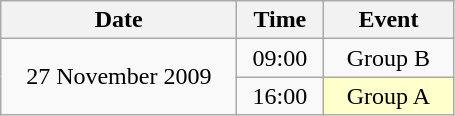<table class = "wikitable" style="text-align:center;">
<tr>
<th width=150>Date</th>
<th width=50>Time</th>
<th width=80>Event</th>
</tr>
<tr>
<td rowspan=2>27 November 2009</td>
<td>09:00</td>
<td>Group B</td>
</tr>
<tr>
<td>16:00</td>
<td bgcolor=ffffcc>Group A</td>
</tr>
</table>
